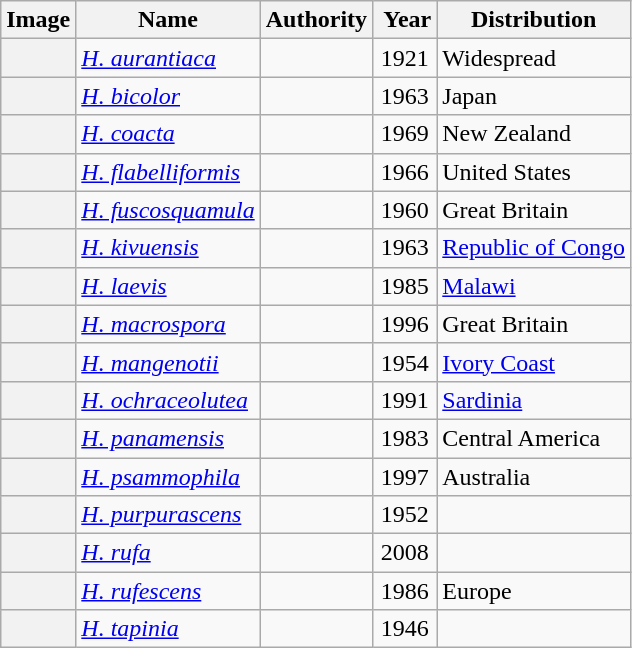<table class="wikitable sortable plainrowheaders" border="1">
<tr>
<th scope="col">Image</th>
<th scope="col">Name</th>
<th scope="col">Authority</th>
<th scope="col"> Year</th>
<th class="unsortable" scope="col">Distribution</th>
</tr>
<tr>
<th scope="row"></th>
<td><em><a href='#'>H. aurantiaca</a></em></td>
<td></td>
<td style="text-align:center;">1921</td>
<td>Widespread</td>
</tr>
<tr>
<th scope="row"></th>
<td><em><a href='#'>H. bicolor</a></em></td>
<td></td>
<td style="text-align:center;">1963</td>
<td>Japan</td>
</tr>
<tr>
<th scope="row"></th>
<td><em><a href='#'>H. coacta</a></em></td>
<td></td>
<td style="text-align:center;">1969</td>
<td>New Zealand</td>
</tr>
<tr>
<th scope="row"></th>
<td><em><a href='#'>H. flabelliformis</a></em></td>
<td></td>
<td style="text-align:center;">1966</td>
<td>United States</td>
</tr>
<tr>
<th scope="row"></th>
<td><em><a href='#'>H. fuscosquamula</a></em></td>
<td></td>
<td style="text-align:center;">1960</td>
<td>Great Britain</td>
</tr>
<tr>
<th scope="row"></th>
<td><em><a href='#'>H. kivuensis</a></em></td>
<td></td>
<td style="text-align:center;">1963</td>
<td><a href='#'>Republic of Congo</a></td>
</tr>
<tr>
<th scope="row"></th>
<td><em><a href='#'>H. laevis</a></em></td>
<td></td>
<td style="text-align:center;">1985</td>
<td><a href='#'>Malawi</a></td>
</tr>
<tr>
<th scope="row"></th>
<td><em><a href='#'>H. macrospora</a></em></td>
<td></td>
<td style="text-align:center;">1996</td>
<td>Great Britain</td>
</tr>
<tr>
<th scope="row"></th>
<td><em><a href='#'>H. mangenotii</a></em></td>
<td></td>
<td style="text-align:center;">1954</td>
<td><a href='#'>Ivory Coast</a></td>
</tr>
<tr>
<th scope="row"></th>
<td><em><a href='#'>H. ochraceolutea</a></em></td>
<td></td>
<td style="text-align:center;">1991</td>
<td><a href='#'>Sardinia</a></td>
</tr>
<tr>
<th scope="row"></th>
<td><em><a href='#'>H. panamensis</a></em></td>
<td></td>
<td style="text-align:center;">1983</td>
<td>Central America</td>
</tr>
<tr>
<th scope="row"></th>
<td><em><a href='#'>H. psammophila</a></em></td>
<td></td>
<td style="text-align:center;">1997</td>
<td>Australia</td>
</tr>
<tr>
<th scope="row"></th>
<td><em><a href='#'>H. purpurascens</a></em></td>
<td></td>
<td style="text-align:center;">1952</td>
<td></td>
</tr>
<tr>
<th scope="row"></th>
<td><em><a href='#'>H. rufa</a></em></td>
<td></td>
<td style="text-align:center;">2008</td>
<td></td>
</tr>
<tr>
<th scope="row"></th>
<td><em><a href='#'>H. rufescens</a></em></td>
<td></td>
<td style="text-align:center;">1986</td>
<td>Europe</td>
</tr>
<tr>
<th scope="row"></th>
<td><em><a href='#'>H. tapinia</a></em></td>
<td></td>
<td style="text-align:center;">1946</td>
<td></td>
</tr>
</table>
